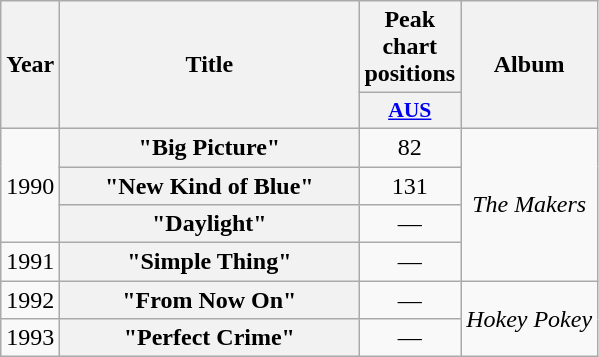<table class="wikitable plainrowheaders" style="text-align:center;" border="1">
<tr>
<th scope="col" rowspan="2">Year</th>
<th scope="col" rowspan="2" style="width:12em;">Title</th>
<th scope="col" colspan="1">Peak chart<br>positions</th>
<th scope="col" rowspan="2">Album</th>
</tr>
<tr>
<th scope="col" style="width:3em; font-size:90%"><a href='#'>AUS</a><br></th>
</tr>
<tr>
<td rowspan="3">1990</td>
<th scope="row">"Big Picture"</th>
<td>82</td>
<td rowspan="4"><em>The Makers</em></td>
</tr>
<tr>
<th scope="row">"New Kind of Blue"</th>
<td>131</td>
</tr>
<tr>
<th scope="row">"Daylight"</th>
<td>—</td>
</tr>
<tr>
<td>1991</td>
<th scope="row">"Simple Thing"</th>
<td>—</td>
</tr>
<tr>
<td>1992</td>
<th scope="row">"From Now On"</th>
<td>—</td>
<td rowspan="2"><em>Hokey Pokey</em></td>
</tr>
<tr>
<td>1993</td>
<th scope="row">"Perfect Crime"</th>
<td>—</td>
</tr>
</table>
